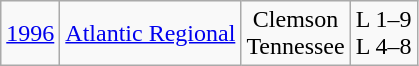<table class="wikitable" style="text-align:center">
<tr>
<td><a href='#'>1996</a></td>
<td><a href='#'>Atlantic Regional</a></td>
<td>Clemson<br>Tennessee</td>
<td>L 1–9<br>L 4–8</td>
</tr>
</table>
